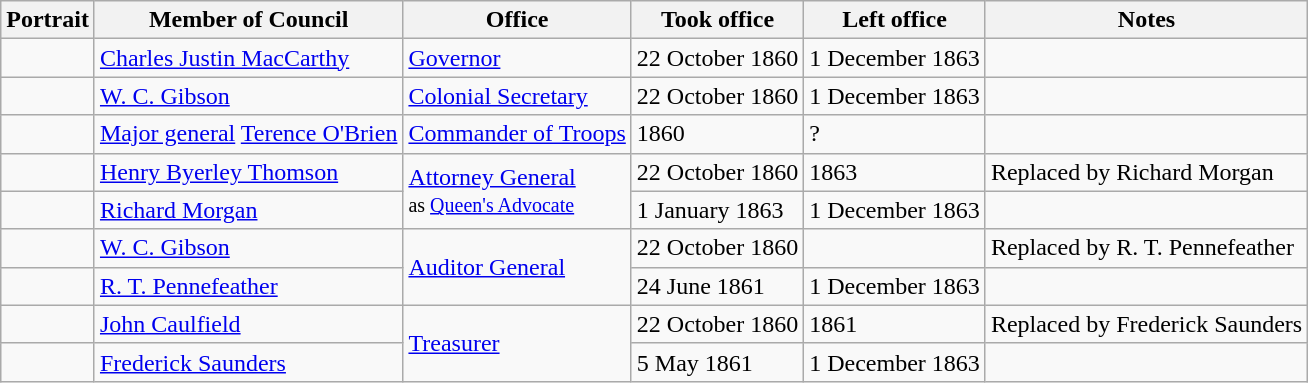<table class="wikitable sortable" text-align:center">
<tr>
<th>Portrait</th>
<th>Member of Council</th>
<th>Office</th>
<th>Took office</th>
<th>Left office</th>
<th>Notes</th>
</tr>
<tr>
<td></td>
<td><a href='#'>Charles Justin MacCarthy</a></td>
<td><a href='#'>Governor</a></td>
<td>22 October 1860</td>
<td>1 December 1863</td>
<td></td>
</tr>
<tr>
<td></td>
<td><a href='#'>W. C. Gibson</a></td>
<td><a href='#'>Colonial Secretary</a></td>
<td>22 October 1860</td>
<td>1 December 1863</td>
<td></td>
</tr>
<tr>
<td></td>
<td><a href='#'>Major general</a> <a href='#'>Terence O'Brien</a></td>
<td><a href='#'>Commander of Troops</a></td>
<td>1860</td>
<td>?</td>
<td></td>
</tr>
<tr>
<td></td>
<td><a href='#'>Henry Byerley Thomson</a></td>
<td rowspan=2><a href='#'>Attorney General</a><br><small>as <a href='#'>Queen's Advocate</a></small></td>
<td>22 October 1860</td>
<td>1863</td>
<td>Replaced by Richard Morgan</td>
</tr>
<tr>
<td></td>
<td><a href='#'>Richard Morgan</a></td>
<td>1 January 1863</td>
<td>1 December 1863</td>
<td></td>
</tr>
<tr>
<td></td>
<td><a href='#'>W. C. Gibson</a></td>
<td rowspan=2><a href='#'>Auditor General</a></td>
<td>22 October 1860</td>
<td align=center24 June 1861></td>
<td>Replaced by R. T. Pennefeather</td>
</tr>
<tr>
<td></td>
<td><a href='#'>R. T. Pennefeather</a></td>
<td>24 June 1861</td>
<td>1 December 1863</td>
<td></td>
</tr>
<tr>
<td></td>
<td><a href='#'>John Caulfield</a></td>
<td rowspan=2><a href='#'>Treasurer</a></td>
<td>22 October 1860</td>
<td>1861</td>
<td>Replaced by Frederick Saunders</td>
</tr>
<tr>
<td></td>
<td><a href='#'>Frederick Saunders</a></td>
<td>5 May 1861</td>
<td>1 December 1863</td>
<td></td>
</tr>
</table>
